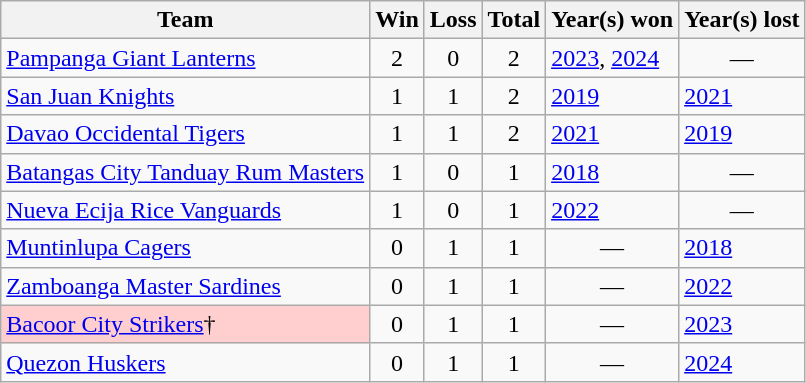<table class="wikitable sortable" style="text-align:center;">
<tr>
<th>Team</th>
<th>Win</th>
<th>Loss</th>
<th>Total</th>
<th>Year(s) won</th>
<th>Year(s) lost</th>
</tr>
<tr>
<td align=left><a href='#'>Pampanga Giant Lanterns</a></td>
<td>2</td>
<td>0</td>
<td>2</td>
<td align=left><a href='#'>2023</a>, <a href='#'>2024</a></td>
<td align=center>—</td>
</tr>
<tr>
<td align=left><a href='#'>San Juan Knights</a></td>
<td>1</td>
<td>1</td>
<td>2</td>
<td align=left><a href='#'>2019</a></td>
<td align=left><a href='#'>2021</a></td>
</tr>
<tr>
<td align=left><a href='#'>Davao Occidental Tigers</a></td>
<td>1</td>
<td>1</td>
<td>2</td>
<td align=left><a href='#'>2021</a></td>
<td align=left><a href='#'>2019</a></td>
</tr>
<tr>
<td align=left><a href='#'>Batangas City Tanduay Rum Masters</a></td>
<td>1</td>
<td>0</td>
<td>1</td>
<td align=left><a href='#'>2018</a></td>
<td align=center>—</td>
</tr>
<tr>
<td align=left><a href='#'>Nueva Ecija Rice Vanguards</a></td>
<td>1</td>
<td>0</td>
<td>1</td>
<td align=left><a href='#'>2022</a></td>
<td align=center>—</td>
</tr>
<tr>
<td align=left><a href='#'>Muntinlupa Cagers</a></td>
<td>0</td>
<td>1</td>
<td>1</td>
<td align=center>—</td>
<td align=left><a href='#'>2018</a></td>
</tr>
<tr>
<td align=left><a href='#'>Zamboanga Master Sardines</a></td>
<td>0</td>
<td>1</td>
<td>1</td>
<td align=center>—</td>
<td align=left><a href='#'>2022</a></td>
</tr>
<tr>
<td align=left bgcolor="FFCFCF"><a href='#'>Bacoor City Strikers</a>†</td>
<td>0</td>
<td>1</td>
<td>1</td>
<td align=center>—</td>
<td align=left><a href='#'>2023</a></td>
</tr>
<tr>
<td align=left><a href='#'>Quezon Huskers</a></td>
<td>0</td>
<td>1</td>
<td>1</td>
<td align=center>—</td>
<td align=left><a href='#'>2024</a></td>
</tr>
</table>
